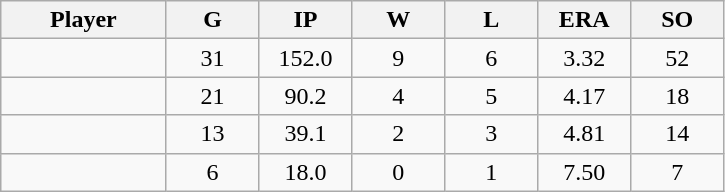<table class="wikitable sortable">
<tr>
<th bgcolor="#DDDDFF" width="16%">Player</th>
<th bgcolor="#DDDDFF" width="9%">G</th>
<th bgcolor="#DDDDFF" width="9%">IP</th>
<th bgcolor="#DDDDFF" width="9%">W</th>
<th bgcolor="#DDDDFF" width="9%">L</th>
<th bgcolor="#DDDDFF" width="9%">ERA</th>
<th bgcolor="#DDDDFF" width="9%">SO</th>
</tr>
<tr align="center">
<td></td>
<td>31</td>
<td>152.0</td>
<td>9</td>
<td>6</td>
<td>3.32</td>
<td>52</td>
</tr>
<tr align="center">
<td></td>
<td>21</td>
<td>90.2</td>
<td>4</td>
<td>5</td>
<td>4.17</td>
<td>18</td>
</tr>
<tr align="center">
<td></td>
<td>13</td>
<td>39.1</td>
<td>2</td>
<td>3</td>
<td>4.81</td>
<td>14</td>
</tr>
<tr align="center">
<td></td>
<td>6</td>
<td>18.0</td>
<td>0</td>
<td>1</td>
<td>7.50</td>
<td>7</td>
</tr>
</table>
